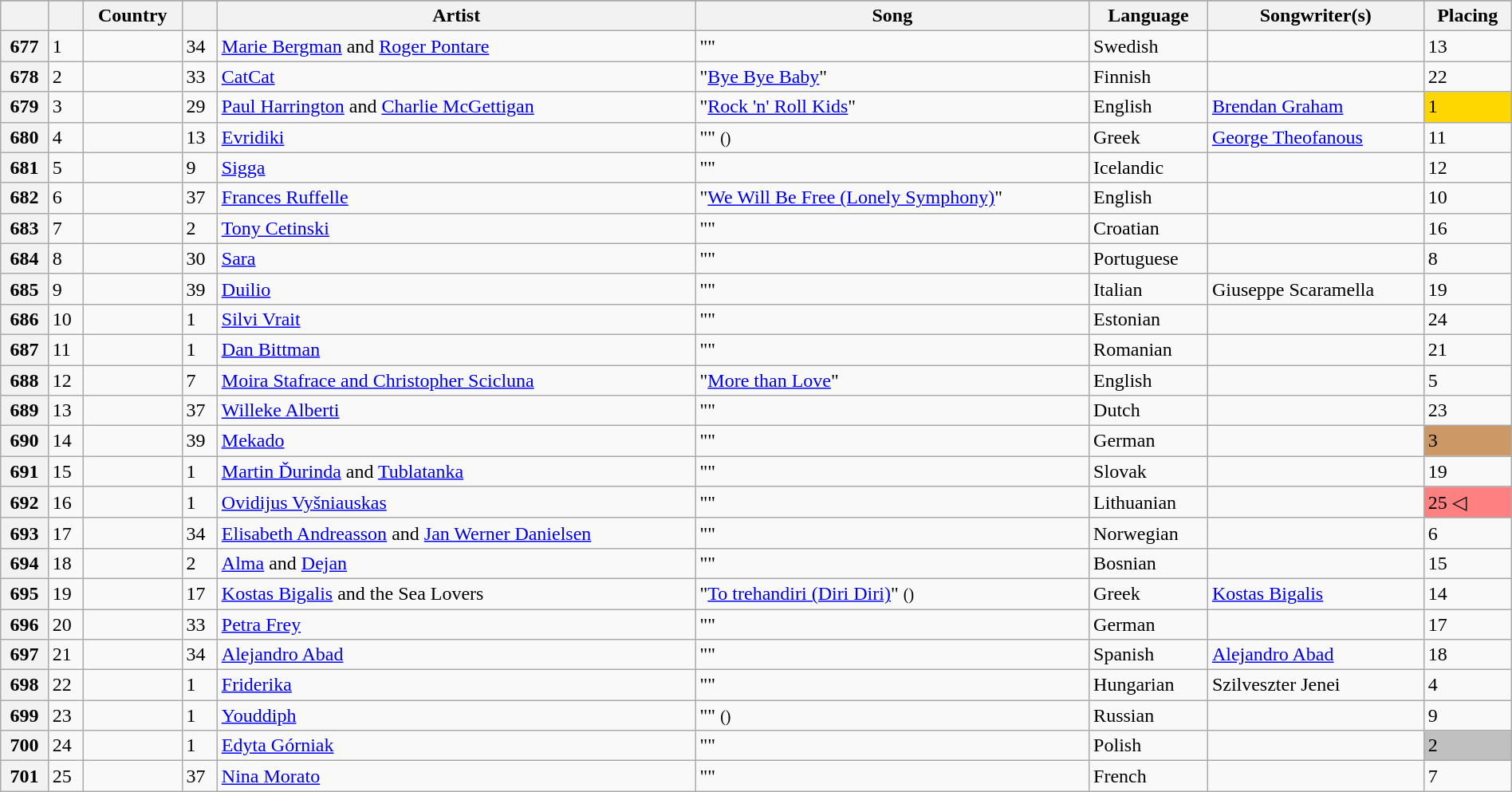<table class="wikitable plainrowheaders" style="width:100%">
<tr>
</tr>
<tr>
<th scope="col"></th>
<th scope="col"></th>
<th scope="col">Country</th>
<th scope="col"></th>
<th scope="col">Artist</th>
<th scope="col">Song</th>
<th scope="col">Language</th>
<th scope="col">Songwriter(s)</th>
<th scope="col">Placing</th>
</tr>
<tr>
<th scope="row">677</th>
<td>1</td>
<td></td>
<td>34</td>
<td><a href='#'>Marie Bergman</a> and <a href='#'>Roger Pontare</a></td>
<td>""</td>
<td>Swedish</td>
<td></td>
<td>13</td>
</tr>
<tr>
<th scope="row">678</th>
<td>2</td>
<td></td>
<td>33</td>
<td><a href='#'>CatCat</a></td>
<td>"<a href='#'>Bye Bye Baby</a>"</td>
<td>Finnish</td>
<td></td>
<td>22</td>
</tr>
<tr>
<th scope="row">679</th>
<td>3</td>
<td></td>
<td>29</td>
<td><a href='#'>Paul Harrington</a> and <a href='#'>Charlie McGettigan</a></td>
<td>"<a href='#'>Rock 'n' Roll Kids</a>"</td>
<td>English</td>
<td><a href='#'>Brendan Graham</a></td>
<td bgcolor="gold">1</td>
</tr>
<tr>
<th scope="row">680</th>
<td>4</td>
<td></td>
<td>13</td>
<td><a href='#'>Evridiki</a></td>
<td>"" <small>()</small></td>
<td>Greek</td>
<td><a href='#'>George Theofanous</a></td>
<td>11</td>
</tr>
<tr>
<th scope="row">681</th>
<td>5</td>
<td></td>
<td>9</td>
<td><a href='#'>Sigga</a></td>
<td>""</td>
<td>Icelandic</td>
<td></td>
<td>12</td>
</tr>
<tr>
<th scope="row">682</th>
<td>6</td>
<td></td>
<td>37</td>
<td><a href='#'>Frances Ruffelle</a></td>
<td>"<a href='#'>We Will Be Free (Lonely Symphony)</a>"</td>
<td>English</td>
<td></td>
<td>10</td>
</tr>
<tr>
<th scope="row">683</th>
<td>7</td>
<td></td>
<td>2</td>
<td><a href='#'>Tony Cetinski</a></td>
<td>""</td>
<td>Croatian</td>
<td></td>
<td>16</td>
</tr>
<tr>
<th scope="row">684</th>
<td>8</td>
<td></td>
<td>30</td>
<td><a href='#'>Sara</a></td>
<td>""</td>
<td>Portuguese</td>
<td></td>
<td>8</td>
</tr>
<tr>
<th scope="row">685</th>
<td>9</td>
<td></td>
<td>39</td>
<td><a href='#'>Duilio</a></td>
<td>""</td>
<td>Italian</td>
<td>Giuseppe Scaramella</td>
<td>19</td>
</tr>
<tr>
<th scope="row">686</th>
<td>10</td>
<td></td>
<td>1</td>
<td><a href='#'>Silvi Vrait</a></td>
<td>""</td>
<td>Estonian</td>
<td></td>
<td>24</td>
</tr>
<tr>
<th scope="row">687</th>
<td>11</td>
<td></td>
<td>1</td>
<td><a href='#'>Dan Bittman</a></td>
<td>""</td>
<td>Romanian</td>
<td></td>
<td>21</td>
</tr>
<tr>
<th scope="row">688</th>
<td>12</td>
<td></td>
<td>7</td>
<td><a href='#'>Moira Stafrace and Christopher Scicluna</a></td>
<td>"<a href='#'>More than Love</a>"</td>
<td>English</td>
<td></td>
<td>5</td>
</tr>
<tr>
<th scope="row">689</th>
<td>13</td>
<td></td>
<td>37</td>
<td><a href='#'>Willeke Alberti</a></td>
<td>""</td>
<td>Dutch</td>
<td></td>
<td>23</td>
</tr>
<tr>
<th scope="row">690</th>
<td>14</td>
<td></td>
<td>39</td>
<td><a href='#'>Mekado</a></td>
<td>""</td>
<td>German</td>
<td></td>
<td bgcolor="#C96">3</td>
</tr>
<tr>
<th scope="row">691</th>
<td>15</td>
<td></td>
<td>1</td>
<td><a href='#'>Martin Ďurinda</a> and <a href='#'>Tublatanka</a></td>
<td>""</td>
<td>Slovak</td>
<td></td>
<td>19</td>
</tr>
<tr>
<th scope="row">692</th>
<td>16</td>
<td></td>
<td>1</td>
<td><a href='#'>Ovidijus Vyšniauskas</a></td>
<td>""</td>
<td>Lithuanian</td>
<td></td>
<td bgcolor="#FE8080">25 ◁</td>
</tr>
<tr>
<th scope="row">693</th>
<td>17</td>
<td></td>
<td>34</td>
<td><a href='#'>Elisabeth Andreasson</a> and <a href='#'>Jan Werner Danielsen</a></td>
<td>""</td>
<td>Norwegian</td>
<td></td>
<td>6</td>
</tr>
<tr>
<th scope="row">694</th>
<td>18</td>
<td></td>
<td>2</td>
<td><a href='#'>Alma</a> and <a href='#'>Dejan</a></td>
<td>""</td>
<td>Bosnian</td>
<td></td>
<td>15</td>
</tr>
<tr>
<th scope="row">695</th>
<td>19</td>
<td></td>
<td>17</td>
<td><a href='#'>Kostas Bigalis</a> and the Sea Lovers</td>
<td>"<a href='#'><span>To trehandiri</span> (Diri Diri)</a>" <small>()</small></td>
<td>Greek</td>
<td><a href='#'>Kostas Bigalis</a></td>
<td>14</td>
</tr>
<tr>
<th scope="row">696</th>
<td>20</td>
<td></td>
<td>33</td>
<td><a href='#'>Petra Frey</a></td>
<td>""</td>
<td>German</td>
<td></td>
<td>17</td>
</tr>
<tr>
<th scope="row">697</th>
<td>21</td>
<td></td>
<td>34</td>
<td><a href='#'>Alejandro Abad</a></td>
<td>""</td>
<td>Spanish</td>
<td><a href='#'>Alejandro Abad</a></td>
<td>18</td>
</tr>
<tr>
<th scope="row">698</th>
<td>22</td>
<td></td>
<td>1</td>
<td><a href='#'>Friderika</a></td>
<td>""</td>
<td>Hungarian</td>
<td>Szilveszter Jenei</td>
<td>4</td>
</tr>
<tr>
<th scope="row">699</th>
<td>23</td>
<td></td>
<td>1</td>
<td><a href='#'>Youddiph</a></td>
<td>"" <small>()</small></td>
<td>Russian</td>
<td></td>
<td>9</td>
</tr>
<tr>
<th scope="row">700</th>
<td>24</td>
<td></td>
<td>1</td>
<td><a href='#'>Edyta Górniak</a></td>
<td>""</td>
<td>Polish</td>
<td></td>
<td bgcolor="silver">2</td>
</tr>
<tr>
<th scope="row">701</th>
<td>25</td>
<td></td>
<td>37</td>
<td><a href='#'>Nina Morato</a></td>
<td>""</td>
<td>French</td>
<td></td>
<td>7</td>
</tr>
</table>
